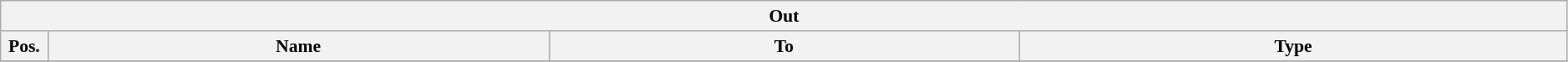<table class="wikitable" style="font-size:90%;width:99%;">
<tr>
<th colspan="4">Out</th>
</tr>
<tr>
<th width=3%>Pos.</th>
<th width=32%>Name</th>
<th width=30%>To</th>
<th width=35%>Type</th>
</tr>
<tr>
</tr>
</table>
